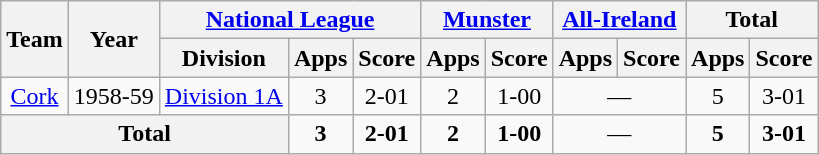<table class="wikitable" style="text-align:center">
<tr>
<th rowspan="2">Team</th>
<th rowspan="2">Year</th>
<th colspan="3"><a href='#'>National League</a></th>
<th colspan="2"><a href='#'>Munster</a></th>
<th colspan="2"><a href='#'>All-Ireland</a></th>
<th colspan="2">Total</th>
</tr>
<tr>
<th>Division</th>
<th>Apps</th>
<th>Score</th>
<th>Apps</th>
<th>Score</th>
<th>Apps</th>
<th>Score</th>
<th>Apps</th>
<th>Score</th>
</tr>
<tr>
<td rowspan="1"><a href='#'>Cork</a></td>
<td>1958-59</td>
<td rowspan="1"><a href='#'>Division 1A</a></td>
<td>3</td>
<td>2-01</td>
<td>2</td>
<td>1-00</td>
<td colspan=2>—</td>
<td>5</td>
<td>3-01</td>
</tr>
<tr>
<th colspan="3">Total</th>
<td><strong>3</strong></td>
<td><strong>2-01</strong></td>
<td><strong>2</strong></td>
<td><strong>1-00</strong></td>
<td colspan=2>—</td>
<td><strong>5</strong></td>
<td><strong>3-01</strong></td>
</tr>
</table>
